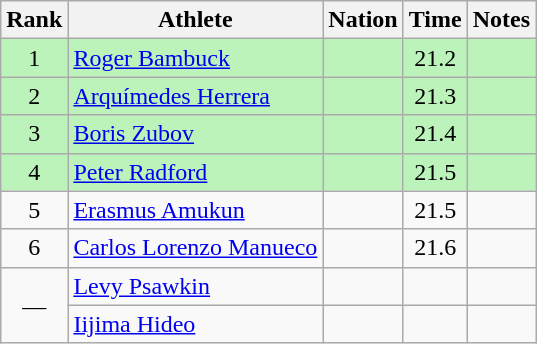<table class="wikitable sortable" style="text-align:center">
<tr>
<th>Rank</th>
<th>Athlete</th>
<th>Nation</th>
<th>Time</th>
<th>Notes</th>
</tr>
<tr bgcolor=bbf3bb>
<td>1</td>
<td align=left><a href='#'>Roger Bambuck</a></td>
<td align=left></td>
<td>21.2</td>
<td></td>
</tr>
<tr bgcolor=bbf3bb>
<td>2</td>
<td align=left><a href='#'>Arquímedes Herrera</a></td>
<td align=left></td>
<td>21.3</td>
<td></td>
</tr>
<tr bgcolor=bbf3bb>
<td>3</td>
<td align=left><a href='#'>Boris Zubov</a></td>
<td align=left></td>
<td>21.4</td>
<td></td>
</tr>
<tr bgcolor=bbf3bb>
<td>4</td>
<td align=left><a href='#'>Peter Radford</a></td>
<td align=left></td>
<td>21.5</td>
<td></td>
</tr>
<tr>
<td>5</td>
<td align=left><a href='#'>Erasmus Amukun</a></td>
<td align=left></td>
<td>21.5</td>
<td></td>
</tr>
<tr>
<td>6</td>
<td align=left><a href='#'>Carlos Lorenzo Manueco</a></td>
<td align=left></td>
<td>21.6</td>
<td></td>
</tr>
<tr>
<td rowspan=2 data-sort-value=7>—</td>
<td align=left><a href='#'>Levy Psawkin</a></td>
<td align=left></td>
<td data-sort-value=99.9></td>
<td></td>
</tr>
<tr>
<td align=left><a href='#'>Iijima Hideo</a></td>
<td align=left></td>
<td data-sort-value=99.9></td>
<td></td>
</tr>
</table>
